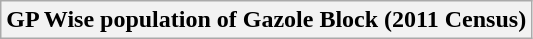<table class="wikitable sortable">
<tr>
<th>GP Wise population of Gazole Block (2011 Census)</th>
</tr>
</table>
